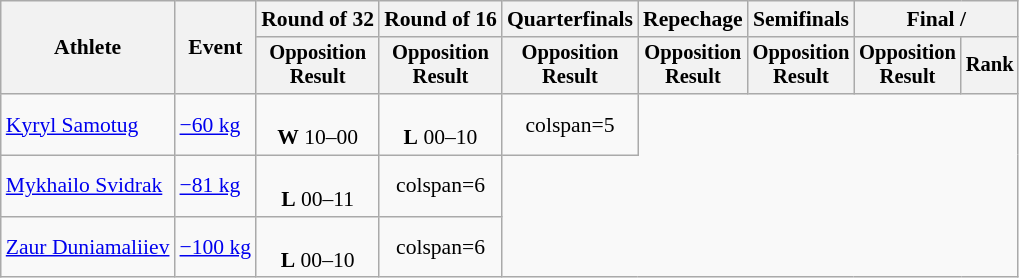<table class="wikitable" style="font-size:90%">
<tr>
<th rowspan="2">Athlete</th>
<th rowspan="2">Event</th>
<th>Round of 32</th>
<th>Round of 16</th>
<th>Quarterfinals</th>
<th>Repechage</th>
<th>Semifinals</th>
<th colspan=2>Final / </th>
</tr>
<tr style="font-size:95%">
<th>Opposition<br>Result</th>
<th>Opposition<br>Result</th>
<th>Opposition<br>Result</th>
<th>Opposition<br>Result</th>
<th>Opposition<br>Result</th>
<th>Opposition<br>Result</th>
<th>Rank</th>
</tr>
<tr align=center>
<td align=left><a href='#'>Kyryl Samotug</a></td>
<td align=left><a href='#'>−60 kg</a></td>
<td><br><strong>W</strong> 10–00</td>
<td><br><strong>L</strong> 00–10</td>
<td>colspan=5 </td>
</tr>
<tr align=center>
<td align=left><a href='#'>Mykhailo Svidrak</a></td>
<td align=left><a href='#'>−81 kg</a></td>
<td><br><strong>L</strong> 00–11</td>
<td>colspan=6 </td>
</tr>
<tr align=center>
<td align=left><a href='#'>Zaur Duniamaliiev</a></td>
<td align=left><a href='#'>−100 kg</a></td>
<td><br><strong>L</strong> 00–10</td>
<td>colspan=6 </td>
</tr>
</table>
